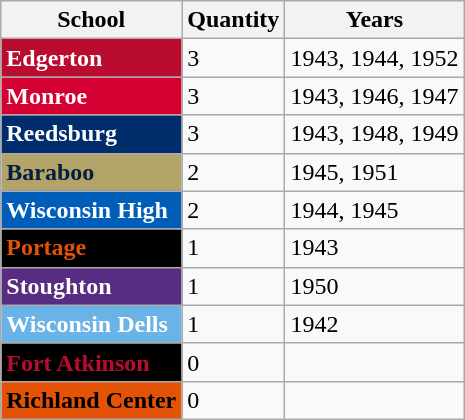<table class="wikitable">
<tr>
<th>School</th>
<th>Quantity</th>
<th>Years</th>
</tr>
<tr>
<td style="background: #ba0c2f; color: white"><strong>Edgerton</strong></td>
<td>3</td>
<td>1943, 1944, 1952</td>
</tr>
<tr>
<td style="background: #d50032; color: white"><strong>Monroe</strong></td>
<td>3</td>
<td>1943, 1946, 1947</td>
</tr>
<tr>
<td style="background: #002d6c; color: white"><strong>Reedsburg</strong></td>
<td>3</td>
<td>1943, 1948, 1949</td>
</tr>
<tr>
<td style="background: #b3a369; color: #041e42"><strong>Baraboo</strong></td>
<td>2</td>
<td>1945, 1951</td>
</tr>
<tr>
<td style="background: #005eb8; color: white"><strong>Wisconsin High</strong></td>
<td>2</td>
<td>1944, 1945</td>
</tr>
<tr>
<td style="background: black; color: #e35205"><strong>Portage</strong></td>
<td>1</td>
<td>1943</td>
</tr>
<tr>
<td style="background: #582c83; color: white"><strong>Stoughton</strong></td>
<td>1</td>
<td>1950</td>
</tr>
<tr>
<td style="background: #69b3e7; color: white"><strong>Wisconsin Dells</strong></td>
<td>1</td>
<td>1942</td>
</tr>
<tr>
<td style="background: black; color: #ba0c2f"><strong>Fort Atkinson</strong></td>
<td>0</td>
<td></td>
</tr>
<tr>
<td style="background: #e35205; color: black"><strong>Richland Center</strong></td>
<td>0</td>
<td></td>
</tr>
</table>
